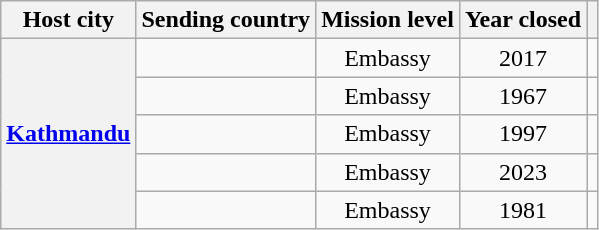<table class="wikitable plainrowheaders">
<tr>
<th scope="col">Host city</th>
<th scope="col">Sending country</th>
<th scope="col">Mission level</th>
<th scope="col">Year closed</th>
<th scope="col"></th>
</tr>
<tr>
<th rowspan="5"><a href='#'>Kathmandu</a></th>
<td></td>
<td style="text-align:center;">Embassy</td>
<td style="text-align:center;">2017</td>
<td style="text-align:center;"></td>
</tr>
<tr>
<td></td>
<td style="text-align:center;">Embassy</td>
<td style="text-align:center;">1967</td>
<td style="text-align:center;"></td>
</tr>
<tr>
<td></td>
<td style="text-align:center;">Embassy</td>
<td style="text-align:center;">1997</td>
<td style="text-align:center;"></td>
</tr>
<tr>
<td></td>
<td style="text-align:center;">Embassy</td>
<td style="text-align:center;">2023</td>
<td style="text-align:center;"></td>
</tr>
<tr>
<td></td>
<td style="text-align:center;">Embassy</td>
<td style="text-align:center;">1981</td>
<td style="text-align:center;"></td>
</tr>
</table>
